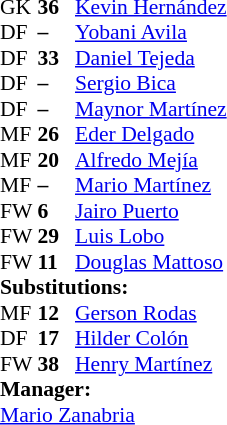<table style = "font-size: 90%" cellspacing = "0" cellpadding = "0">
<tr>
<td colspan = 4></td>
</tr>
<tr>
<th style="width:25px;"></th>
<th style="width:25px;"></th>
</tr>
<tr>
<td>GK</td>
<td><strong>36</strong></td>
<td> <a href='#'>Kevin Hernández</a></td>
</tr>
<tr>
<td>DF</td>
<td><strong>–</strong></td>
<td> <a href='#'>Yobani Avila</a></td>
</tr>
<tr>
<td>DF</td>
<td><strong>33</strong></td>
<td> <a href='#'>Daniel Tejeda</a></td>
</tr>
<tr>
<td>DF</td>
<td><strong>–</strong></td>
<td> <a href='#'>Sergio Bica</a></td>
<td></td>
<td></td>
</tr>
<tr>
<td>DF</td>
<td><strong>–</strong></td>
<td> <a href='#'>Maynor Martínez</a></td>
</tr>
<tr>
<td>MF</td>
<td><strong>26</strong></td>
<td> <a href='#'>Eder Delgado</a></td>
</tr>
<tr>
<td>MF</td>
<td><strong>20</strong></td>
<td> <a href='#'>Alfredo Mejía</a></td>
<td></td>
<td></td>
</tr>
<tr>
<td>MF</td>
<td><strong>–</strong></td>
<td> <a href='#'>Mario Martínez</a></td>
</tr>
<tr>
<td>FW</td>
<td><strong>6</strong></td>
<td> <a href='#'>Jairo Puerto</a></td>
<td></td>
<td></td>
</tr>
<tr>
<td>FW</td>
<td><strong>29</strong></td>
<td> <a href='#'>Luis Lobo</a></td>
</tr>
<tr>
<td>FW</td>
<td><strong>11</strong></td>
<td> <a href='#'>Douglas Mattoso</a></td>
<td></td>
<td></td>
</tr>
<tr>
<td colspan = 3><strong>Substitutions:</strong></td>
</tr>
<tr>
<td>MF</td>
<td><strong>12</strong></td>
<td> <a href='#'>Gerson Rodas</a></td>
<td></td>
<td></td>
</tr>
<tr>
<td>DF</td>
<td><strong>17</strong></td>
<td> <a href='#'>Hilder Colón</a></td>
<td></td>
<td></td>
</tr>
<tr>
<td>FW</td>
<td><strong>38</strong></td>
<td> <a href='#'>Henry Martínez</a></td>
<td></td>
<td></td>
<td></td>
<td></td>
</tr>
<tr>
<td colspan = 3><strong>Manager:</strong></td>
</tr>
<tr>
<td colspan = 3> <a href='#'>Mario Zanabria</a></td>
</tr>
</table>
